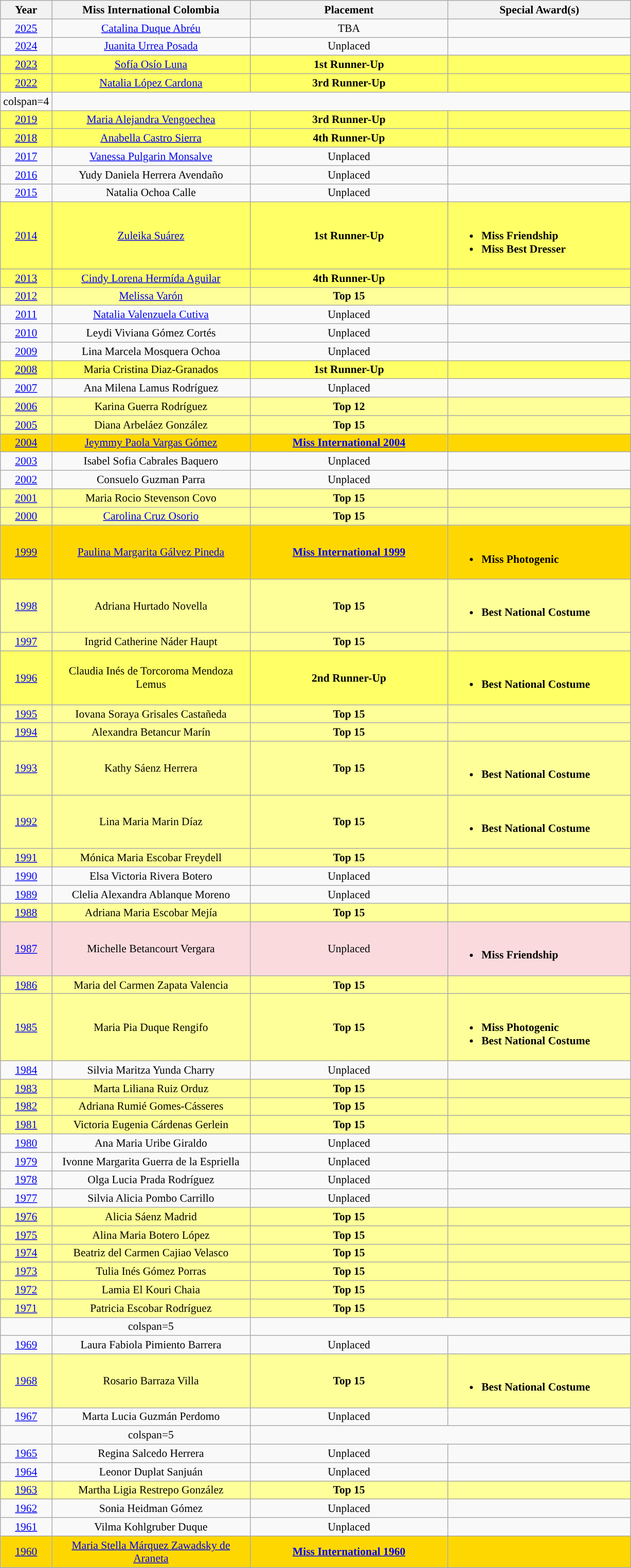<table class="wikitable" style="font-size: 90%; text-align:center">
<tr>
<th width="60">Year</th>
<th width="250">Miss International Colombia</th>
<th width="250">Placement</th>
<th width="230">Special Award(s)</th>
</tr>
<tr>
<td><a href='#'>2025</a></td>
<td><a href='#'>Catalina Duque Abréu</a></td>
<td>TBA</td>
<td></td>
</tr>
<tr>
<td><a href='#'>2024</a></td>
<td><a href='#'>Juanita Urrea Posada</a></td>
<td>Unplaced</td>
<td></td>
</tr>
<tr style="background-color:#FFFF66">
<td><a href='#'>2023</a></td>
<td><a href='#'>Sofía Osío Luna</a></td>
<td><strong>1st Runner-Up</strong></td>
<td></td>
</tr>
<tr style="background-color:#FFFF66">
<td><a href='#'>2022</a></td>
<td><a href='#'>Natalia López Cardona</a></td>
<td><strong>3rd Runner-Up</strong></td>
<td></td>
</tr>
<tr>
<td>colspan=4 </td>
</tr>
<tr style="background-color:#FFFF66">
<td><a href='#'>2019</a></td>
<td><a href='#'>Maria Alejandra Vengoechea</a></td>
<td><strong>3rd Runner-Up</strong></td>
<td></td>
</tr>
<tr style="background-color:#FFFF66">
<td><a href='#'>2018</a></td>
<td><a href='#'>Anabella Castro Sierra</a></td>
<td><strong>4th Runner-Up</strong></td>
<td></td>
</tr>
<tr>
<td><a href='#'>2017</a></td>
<td><a href='#'>Vanessa Pulgarin Monsalve</a></td>
<td>Unplaced</td>
<td></td>
</tr>
<tr>
<td><a href='#'>2016</a></td>
<td>Yudy Daniela Herrera Avendaño</td>
<td>Unplaced</td>
<td></td>
</tr>
<tr>
<td><a href='#'>2015</a></td>
<td>Natalia Ochoa Calle</td>
<td>Unplaced</td>
<td></td>
</tr>
<tr style="background-color:#FFFF66">
<td><a href='#'>2014</a></td>
<td><a href='#'>Zuleika Suárez</a></td>
<td><strong>1st Runner-Up</strong></td>
<td align="left"><br><ul><li><strong>Miss Friendship</strong></li><li><strong>Miss Best Dresser</strong></li></ul></td>
</tr>
<tr style="background-color:#FFFF66">
<td><a href='#'>2013</a></td>
<td><a href='#'>Cindy Lorena Hermída Aguilar</a></td>
<td><strong>4th Runner-Up</strong></td>
<td></td>
</tr>
<tr style="background-color:#FFFF99">
<td><a href='#'>2012</a></td>
<td><a href='#'>Melissa Varón</a></td>
<td><strong>Top 15</strong></td>
<td></td>
</tr>
<tr>
<td><a href='#'>2011</a></td>
<td><a href='#'>Natalia Valenzuela Cutiva</a></td>
<td>Unplaced</td>
<td></td>
</tr>
<tr>
<td><a href='#'>2010</a></td>
<td>Leydi Viviana Gómez Cortés</td>
<td>Unplaced</td>
<td></td>
</tr>
<tr>
<td><a href='#'>2009</a></td>
<td>Lina Marcela Mosquera Ochoa</td>
<td>Unplaced</td>
<td></td>
</tr>
<tr style="background-color:#FFFF66">
<td><a href='#'>2008</a></td>
<td>Maria Cristina Diaz-Granados</td>
<td><strong>1st Runner-Up</strong></td>
<td></td>
</tr>
<tr>
<td><a href='#'>2007</a></td>
<td>Ana Milena Lamus Rodríguez</td>
<td>Unplaced</td>
<td></td>
</tr>
<tr style="background-color:#FFFF99">
<td><a href='#'>2006</a></td>
<td>Karina Guerra Rodríguez</td>
<td><strong>Top 12</strong></td>
<td></td>
</tr>
<tr style="background-color:#FFFF99">
<td><a href='#'>2005</a></td>
<td>Diana Arbeláez González</td>
<td><strong>Top 15</strong></td>
<td></td>
</tr>
<tr style="background-color:gold">
<td><a href='#'>2004</a></td>
<td><a href='#'>Jeymmy Paola Vargas Gómez</a></td>
<td><strong><a href='#'>Miss International 2004</a></strong></td>
<td></td>
</tr>
<tr>
<td><a href='#'>2003</a></td>
<td>Isabel Sofia Cabrales Baquero</td>
<td>Unplaced</td>
<td></td>
</tr>
<tr>
<td><a href='#'>2002</a></td>
<td>Consuelo Guzman Parra</td>
<td>Unplaced</td>
<td></td>
</tr>
<tr style="background-color:#FFFF99">
<td><a href='#'>2001</a></td>
<td>Maria Rocio Stevenson Covo</td>
<td><strong>Top 15</strong></td>
<td></td>
</tr>
<tr style="background-color:#FFFF99">
<td><a href='#'>2000</a></td>
<td><a href='#'>Carolina Cruz Osorio</a></td>
<td><strong>Top 15</strong></td>
<td></td>
</tr>
<tr style="background-color:gold">
<td><a href='#'>1999</a></td>
<td><a href='#'>Paulina Margarita Gálvez Pineda</a></td>
<td><strong><a href='#'>Miss International 1999</a></strong></td>
<td align="left"><br><ul><li><strong>Miss Photogenic</strong></li></ul></td>
</tr>
<tr style="background-color:#FFFF99">
<td><a href='#'>1998</a></td>
<td>Adriana Hurtado Novella</td>
<td><strong>Top 15</strong></td>
<td align="left"><br><ul><li><strong>Best National Costume</strong></li></ul></td>
</tr>
<tr style="background-color:#FFFF99">
<td><a href='#'>1997</a></td>
<td>Ingrid Catherine Náder Haupt</td>
<td><strong>Top 15</strong></td>
<td></td>
</tr>
<tr style="background-color:#FFFF66">
<td><a href='#'>1996</a></td>
<td>Claudia Inés de Torcoroma Mendoza Lemus</td>
<td><strong>2nd Runner-Up</strong></td>
<td align="left"><br><ul><li><strong>Best National Costume</strong></li></ul></td>
</tr>
<tr style="background-color:#FFFF99">
<td><a href='#'>1995</a></td>
<td>Iovana Soraya Grisales Castañeda</td>
<td><strong>Top 15</strong></td>
<td></td>
</tr>
<tr style="background-color:#FFFF99">
<td><a href='#'>1994</a></td>
<td>Alexandra Betancur Marín</td>
<td><strong>Top 15</strong></td>
<td></td>
</tr>
<tr style="background-color:#FFFF99">
<td><a href='#'>1993</a></td>
<td>Kathy Sáenz Herrera</td>
<td><strong>Top 15</strong></td>
<td align="left"><br><ul><li><strong>Best National Costume</strong></li></ul></td>
</tr>
<tr style="background-color:#FFFF99">
<td><a href='#'>1992</a></td>
<td>Lina Maria Marin Díaz</td>
<td><strong>Top 15</strong></td>
<td align="left"><br><ul><li><strong>Best National Costume</strong></li></ul></td>
</tr>
<tr style="background-color:#FFFF99">
<td><a href='#'>1991</a></td>
<td>Mónica Maria Escobar Freydell</td>
<td><strong>Top 15</strong></td>
<td></td>
</tr>
<tr>
<td><a href='#'>1990</a></td>
<td>Elsa Victoria Rivera Botero</td>
<td>Unplaced</td>
<td></td>
</tr>
<tr>
<td><a href='#'>1989</a></td>
<td>Clelia Alexandra Ablanque Moreno</td>
<td>Unplaced</td>
<td></td>
</tr>
<tr style="background-color:#FFFF99">
<td><a href='#'>1988</a></td>
<td>Adriana Maria Escobar Mejía</td>
<td><strong>Top 15</strong></td>
<td></td>
</tr>
<tr style="background-color:#FADADD">
<td><a href='#'>1987</a></td>
<td>Michelle Betancourt Vergara</td>
<td>Unplaced</td>
<td align="left"><br><ul><li><strong>Miss Friendship</strong></li></ul></td>
</tr>
<tr style="background-color:#FFFF99">
<td><a href='#'>1986</a></td>
<td>Maria del Carmen Zapata Valencia</td>
<td><strong>Top 15</strong></td>
<td></td>
</tr>
<tr style="background-color:#FFFF99">
<td><a href='#'>1985</a></td>
<td>Maria Pia Duque Rengifo</td>
<td><strong>Top 15</strong></td>
<td align="left"><br><ul><li><strong>Miss Photogenic</strong></li><li><strong>Best National Costume</strong></li></ul></td>
</tr>
<tr>
<td><a href='#'>1984</a></td>
<td>Silvia Maritza Yunda Charry</td>
<td>Unplaced</td>
<td></td>
</tr>
<tr style="background-color:#FFFF99">
<td><a href='#'>1983</a></td>
<td>Marta Liliana Ruiz Orduz</td>
<td><strong>Top 15</strong></td>
<td></td>
</tr>
<tr style="background-color:#FFFF99">
<td><a href='#'>1982</a></td>
<td>Adriana Rumié Gomes-Cásseres</td>
<td><strong>Top 15</strong></td>
<td></td>
</tr>
<tr style="background-color:#FFFF99">
<td><a href='#'>1981</a></td>
<td>Victoria Eugenia Cárdenas Gerlein</td>
<td><strong>Top 15</strong></td>
<td></td>
</tr>
<tr>
<td><a href='#'>1980</a></td>
<td>Ana Maria Uribe Giraldo</td>
<td>Unplaced</td>
<td></td>
</tr>
<tr>
<td><a href='#'>1979</a></td>
<td>Ivonne Margarita Guerra de la Espriella</td>
<td>Unplaced</td>
<td></td>
</tr>
<tr>
<td><a href='#'>1978</a></td>
<td>Olga Lucia Prada Rodríguez</td>
<td>Unplaced</td>
<td></td>
</tr>
<tr>
<td><a href='#'>1977</a></td>
<td>Silvia Alicia Pombo Carrillo</td>
<td>Unplaced</td>
<td></td>
</tr>
<tr style="background-color:#FFFF99">
<td><a href='#'>1976</a></td>
<td>Alicia Sáenz Madrid</td>
<td><strong>Top 15</strong></td>
<td></td>
</tr>
<tr style="background-color:#FFFF99">
<td><a href='#'>1975</a></td>
<td>Alina Maria Botero López</td>
<td><strong>Top 15</strong></td>
<td></td>
</tr>
<tr style="background-color:#FFFF99">
<td><a href='#'>1974</a></td>
<td>Beatriz del Carmen Cajiao Velasco</td>
<td><strong>Top 15</strong></td>
<td></td>
</tr>
<tr style="background-color:#FFFF99">
<td><a href='#'>1973</a></td>
<td>Tulia Inés Gómez Porras</td>
<td><strong>Top 15</strong></td>
<td></td>
</tr>
<tr style="background-color:#FFFF99">
<td><a href='#'>1972</a></td>
<td>Lamia El Kouri Chaia</td>
<td><strong>Top 15</strong></td>
<td></td>
</tr>
<tr style="background-color:#FFFF99">
<td><a href='#'>1971</a></td>
<td>Patricia Escobar Rodríguez</td>
<td><strong>Top 15</strong></td>
<td></td>
</tr>
<tr>
<td></td>
<td>colspan=5 </td>
</tr>
<tr>
<td><a href='#'>1969</a></td>
<td>Laura Fabiola Pimiento Barrera</td>
<td>Unplaced</td>
<td></td>
</tr>
<tr style="background-color:#FFFF99">
<td><a href='#'>1968</a></td>
<td>Rosario Barraza Villa</td>
<td><strong>Top 15</strong></td>
<td align="left"><br><ul><li><strong>Best National Costume</strong></li></ul></td>
</tr>
<tr>
<td><a href='#'>1967</a></td>
<td>Marta Lucia Guzmán Perdomo</td>
<td>Unplaced</td>
<td></td>
</tr>
<tr>
<td></td>
<td>colspan=5 </td>
</tr>
<tr>
<td><a href='#'>1965</a></td>
<td>Regina Salcedo Herrera</td>
<td>Unplaced</td>
<td></td>
</tr>
<tr>
<td><a href='#'>1964</a></td>
<td>Leonor Duplat Sanjuán</td>
<td>Unplaced</td>
<td></td>
</tr>
<tr style="background-color:#FFFF99">
<td><a href='#'>1963</a></td>
<td>Martha Ligia Restrepo González</td>
<td><strong>Top 15</strong></td>
<td></td>
</tr>
<tr>
<td><a href='#'>1962</a></td>
<td>Sonia Heidman Gómez</td>
<td>Unplaced</td>
<td></td>
</tr>
<tr>
<td><a href='#'>1961</a></td>
<td>Vilma Kohlgruber Duque</td>
<td>Unplaced</td>
<td></td>
</tr>
<tr style="background-color:gold">
<td><a href='#'>1960</a></td>
<td><a href='#'>Maria Stella Márquez Zawadsky de Araneta</a></td>
<td><strong><a href='#'>Miss International 1960</a></strong></td>
<td></td>
</tr>
<tr>
</tr>
</table>
